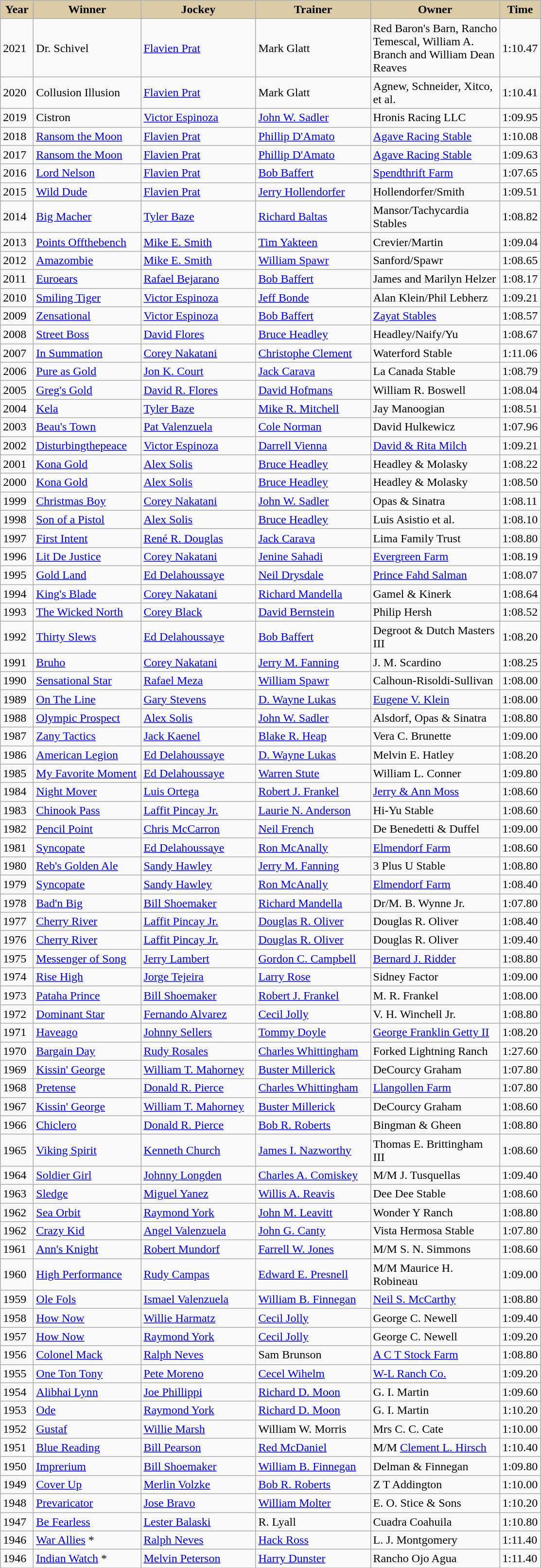<table class="wikitable sortable">
<tr>
<th style="background-color:#DACAA5; width:38px">Year<br></th>
<th style="background-color:#DACAA5; width:140px">Winner<br></th>
<th style="background-color:#DACAA5; width:150px">Jockey<br></th>
<th style="background-color:#DACAA5; width:150px">Trainer<br></th>
<th style="background-color:#DACAA5; width:170px">Owner<br></th>
<th style="background-color:#DACAA5; width:45px">Time</th>
</tr>
<tr>
<td>2021</td>
<td>Dr. Schivel</td>
<td><a href='#'>Flavien Prat</a></td>
<td>Mark Glatt</td>
<td>Red Baron's Barn, Rancho Temescal, William A. Branch and William Dean Reaves</td>
<td>1:10.47</td>
</tr>
<tr>
<td>2020</td>
<td>Collusion Illusion</td>
<td><a href='#'>Flavien Prat</a></td>
<td>Mark Glatt</td>
<td>Agnew, Schneider, Xitco, et al.</td>
<td>1:10.41</td>
</tr>
<tr>
<td>2019</td>
<td>Cistron</td>
<td><a href='#'>Victor Espinoza</a></td>
<td><a href='#'>John W. Sadler</a></td>
<td>Hronis Racing LLC</td>
<td>1:09.95</td>
</tr>
<tr>
<td>2018</td>
<td><a href='#'>Ransom the Moon</a></td>
<td><a href='#'>Flavien Prat</a></td>
<td><a href='#'>Phillip D'Amato</a></td>
<td><a href='#'>Agave Racing Stable</a></td>
<td>1:10.08</td>
</tr>
<tr>
<td>2017</td>
<td><a href='#'>Ransom the Moon</a></td>
<td><a href='#'>Flavien Prat</a></td>
<td><a href='#'>Phillip D'Amato</a></td>
<td><a href='#'>Agave Racing Stable</a></td>
<td>1:09.63</td>
</tr>
<tr>
<td>2016</td>
<td><a href='#'>Lord Nelson</a></td>
<td><a href='#'>Flavien Prat</a></td>
<td><a href='#'>Bob Baffert</a></td>
<td><a href='#'>Spendthrift Farm</a></td>
<td>1:07.65</td>
</tr>
<tr>
<td>2015</td>
<td><a href='#'>Wild Dude</a></td>
<td><a href='#'>Flavien Prat</a></td>
<td><a href='#'>Jerry Hollendorfer</a></td>
<td>Hollendorfer/Smith</td>
<td>1:09.51</td>
</tr>
<tr>
<td>2014</td>
<td><a href='#'>Big Macher</a></td>
<td><a href='#'>Tyler Baze</a></td>
<td><a href='#'>Richard Baltas</a></td>
<td>Mansor/Tachycardia Stables</td>
<td>1:08.82</td>
</tr>
<tr>
<td>2013</td>
<td><a href='#'>Points Offthebench</a></td>
<td><a href='#'>Mike E. Smith</a></td>
<td><a href='#'>Tim Yakteen</a></td>
<td>Crevier/Martin</td>
<td>1:09.04</td>
</tr>
<tr>
<td>2012</td>
<td><a href='#'>Amazombie</a></td>
<td><a href='#'>Mike E. Smith</a></td>
<td><a href='#'>William Spawr</a></td>
<td>Sanford/Spawr</td>
<td>1:08.65</td>
</tr>
<tr>
<td>2011</td>
<td><a href='#'>Euroears</a></td>
<td><a href='#'>Rafael Bejarano</a></td>
<td><a href='#'>Bob Baffert</a></td>
<td>James and Marilyn Helzer</td>
<td>1:08.17</td>
</tr>
<tr>
<td>2010</td>
<td><a href='#'>Smiling Tiger</a></td>
<td><a href='#'>Victor Espinoza</a></td>
<td><a href='#'>Jeff Bonde</a></td>
<td>Alan Klein/Phil Lebherz</td>
<td>1:09.21</td>
</tr>
<tr>
<td>2009</td>
<td><a href='#'>Zensational</a></td>
<td><a href='#'>Victor Espinoza</a></td>
<td><a href='#'>Bob Baffert</a></td>
<td><a href='#'>Zayat Stables</a></td>
<td>1:08.57</td>
</tr>
<tr>
<td>2008</td>
<td><a href='#'>Street Boss</a></td>
<td><a href='#'>David Flores</a></td>
<td><a href='#'>Bruce Headley</a></td>
<td>Headley/Naify/Yu</td>
<td>1:08.67</td>
</tr>
<tr>
<td>2007</td>
<td><a href='#'>In Summation</a></td>
<td><a href='#'>Corey Nakatani</a></td>
<td><a href='#'>Christophe Clement</a></td>
<td>Waterford Stable</td>
<td>1:11.06</td>
</tr>
<tr>
<td>2006</td>
<td><a href='#'>Pure as Gold</a></td>
<td><a href='#'>Jon K. Court</a></td>
<td><a href='#'>Jack Carava</a></td>
<td>La Canada Stable</td>
<td>1:08.79</td>
</tr>
<tr>
<td>2005</td>
<td><a href='#'>Greg's Gold</a></td>
<td><a href='#'>David R. Flores</a></td>
<td><a href='#'>David Hofmans</a></td>
<td>William R. Boswell</td>
<td>1:08.04</td>
</tr>
<tr>
<td>2004</td>
<td><a href='#'>Kela</a></td>
<td><a href='#'>Tyler Baze</a></td>
<td><a href='#'>Mike R. Mitchell</a></td>
<td>Jay Manoogian</td>
<td>1:08.51</td>
</tr>
<tr>
<td>2003</td>
<td><a href='#'>Beau's Town</a></td>
<td><a href='#'>Pat Valenzuela</a></td>
<td><a href='#'>Cole Norman</a></td>
<td>David Hulkewicz</td>
<td>1:07.96</td>
</tr>
<tr>
<td>2002</td>
<td><a href='#'>Disturbingthepeace</a></td>
<td><a href='#'>Victor Espinoza</a></td>
<td><a href='#'>Darrell Vienna</a></td>
<td><a href='#'>David & Rita Milch</a></td>
<td>1:09.21</td>
</tr>
<tr>
<td>2001</td>
<td><a href='#'>Kona Gold</a></td>
<td><a href='#'>Alex Solis</a></td>
<td><a href='#'>Bruce Headley</a></td>
<td>Headley & Molasky</td>
<td>1:08.22</td>
</tr>
<tr>
<td>2000</td>
<td><a href='#'>Kona Gold</a></td>
<td><a href='#'>Alex Solis</a></td>
<td><a href='#'>Bruce Headley</a></td>
<td>Headley & Molasky</td>
<td>1:08.50</td>
</tr>
<tr>
<td>1999</td>
<td><a href='#'>Christmas Boy</a></td>
<td><a href='#'>Corey Nakatani</a></td>
<td><a href='#'>John W. Sadler</a></td>
<td>Opas & Sinatra</td>
<td>1:08.11</td>
</tr>
<tr>
<td>1998</td>
<td><a href='#'>Son of a Pistol</a></td>
<td><a href='#'>Alex Solis</a></td>
<td><a href='#'>Bruce Headley</a></td>
<td>Luis Asistio et al.</td>
<td>1:08.10</td>
</tr>
<tr>
<td>1997</td>
<td><a href='#'>First Intent</a></td>
<td><a href='#'>René R. Douglas</a></td>
<td><a href='#'>Jack Carava</a></td>
<td>Lima Family Trust</td>
<td>1:08.80</td>
</tr>
<tr>
<td>1996</td>
<td><a href='#'>Lit De Justice</a></td>
<td><a href='#'>Corey Nakatani</a></td>
<td><a href='#'>Jenine Sahadi</a></td>
<td><a href='#'>Evergreen Farm</a></td>
<td>1:08.19</td>
</tr>
<tr>
<td>1995</td>
<td><a href='#'>Gold Land</a></td>
<td><a href='#'>Ed Delahoussaye</a></td>
<td><a href='#'>Neil Drysdale</a></td>
<td><a href='#'>Prince Fahd Salman</a></td>
<td>1:08.07</td>
</tr>
<tr>
<td>1994</td>
<td><a href='#'>King's Blade</a></td>
<td><a href='#'>Corey Nakatani</a></td>
<td><a href='#'>Richard Mandella</a></td>
<td>Gamel & Kinerk</td>
<td>1:08.64</td>
</tr>
<tr>
<td>1993</td>
<td><a href='#'>The Wicked North</a></td>
<td><a href='#'>Corey Black</a></td>
<td><a href='#'>David Bernstein</a></td>
<td>Philip Hersh</td>
<td>1:08.52</td>
</tr>
<tr>
<td>1992</td>
<td><a href='#'>Thirty Slews</a></td>
<td><a href='#'>Ed Delahoussaye</a></td>
<td><a href='#'>Bob Baffert</a></td>
<td>Degroot & Dutch Masters III</td>
<td>1:08.20</td>
</tr>
<tr>
<td>1991</td>
<td><a href='#'>Bruho</a></td>
<td><a href='#'>Corey Nakatani</a></td>
<td><a href='#'>Jerry M. Fanning</a></td>
<td>J. M. Scardino</td>
<td>1:08.25</td>
</tr>
<tr>
<td>1990</td>
<td><a href='#'>Sensational Star</a></td>
<td><a href='#'>Rafael Meza</a></td>
<td><a href='#'>William Spawr</a></td>
<td>Calhoun-Risoldi-Sullivan</td>
<td>1:08.00</td>
</tr>
<tr>
<td>1989</td>
<td><a href='#'>On The Line</a></td>
<td><a href='#'>Gary Stevens</a></td>
<td><a href='#'>D. Wayne Lukas</a></td>
<td><a href='#'>Eugene V. Klein</a></td>
<td>1:08.00</td>
</tr>
<tr>
<td>1988</td>
<td><a href='#'>Olympic Prospect</a></td>
<td><a href='#'>Alex Solis</a></td>
<td><a href='#'>John W. Sadler</a></td>
<td>Alsdorf, Opas & Sinatra</td>
<td>1:08.80</td>
</tr>
<tr>
<td>1987</td>
<td><a href='#'>Zany Tactics</a></td>
<td><a href='#'>Jack Kaenel</a></td>
<td><a href='#'>Blake R. Heap</a></td>
<td>Vera C. Brunette</td>
<td>1:09.00</td>
</tr>
<tr>
<td>1986</td>
<td><a href='#'>American Legion</a></td>
<td><a href='#'>Ed Delahoussaye</a></td>
<td><a href='#'>D. Wayne Lukas</a></td>
<td>Melvin E. Hatley</td>
<td>1:08.20</td>
</tr>
<tr>
<td>1985</td>
<td><a href='#'>My Favorite Moment</a></td>
<td><a href='#'>Ed Delahoussaye</a></td>
<td><a href='#'>Warren Stute</a></td>
<td>William L. Conner</td>
<td>1:09.80</td>
</tr>
<tr>
<td>1984</td>
<td><a href='#'>Night Mover</a></td>
<td><a href='#'>Luis Ortega</a></td>
<td><a href='#'>Robert J. Frankel</a></td>
<td><a href='#'>Jerry & Ann Moss</a></td>
<td>1:08.60</td>
</tr>
<tr>
<td>1983</td>
<td><a href='#'>Chinook Pass</a></td>
<td><a href='#'>Laffit Pincay Jr.</a></td>
<td><a href='#'>Laurie N. Anderson</a></td>
<td>Hi-Yu Stable</td>
<td>1:08.60</td>
</tr>
<tr>
<td>1982</td>
<td><a href='#'>Pencil Point</a></td>
<td><a href='#'>Chris McCarron</a></td>
<td><a href='#'>Neil French</a></td>
<td>De Benedetti & Duffel</td>
<td>1:09.00</td>
</tr>
<tr>
<td>1981</td>
<td><a href='#'>Syncopate</a></td>
<td><a href='#'>Ed Delahoussaye</a></td>
<td><a href='#'>Ron McAnally</a></td>
<td><a href='#'>Elmendorf Farm</a></td>
<td>1:08.60</td>
</tr>
<tr>
<td>1980</td>
<td><a href='#'>Reb's Golden Ale</a></td>
<td><a href='#'>Sandy Hawley</a></td>
<td><a href='#'>Jerry M. Fanning</a></td>
<td>3 Plus U Stable</td>
<td>1:08.80</td>
</tr>
<tr>
<td>1979</td>
<td><a href='#'>Syncopate</a></td>
<td><a href='#'>Sandy Hawley</a></td>
<td><a href='#'>Ron McAnally</a></td>
<td><a href='#'>Elmendorf Farm</a></td>
<td>1:08.40</td>
</tr>
<tr>
<td>1978</td>
<td><a href='#'>Bad'n Big</a></td>
<td><a href='#'>Bill Shoemaker</a></td>
<td><a href='#'>Richard Mandella</a></td>
<td>Dr/M. B. Wynne Jr.</td>
<td>1:07.80</td>
</tr>
<tr>
<td>1977</td>
<td><a href='#'>Cherry River</a></td>
<td><a href='#'>Laffit Pincay Jr.</a></td>
<td><a href='#'>Douglas R. Oliver</a></td>
<td>Douglas R. Oliver</td>
<td>1:08.40</td>
</tr>
<tr>
<td>1976</td>
<td><a href='#'>Cherry River</a></td>
<td><a href='#'>Laffit Pincay Jr.</a></td>
<td><a href='#'>Douglas R. Oliver</a></td>
<td>Douglas R. Oliver</td>
<td>1:09.40</td>
</tr>
<tr>
<td>1975</td>
<td><a href='#'>Messenger of Song</a></td>
<td><a href='#'>Jerry Lambert</a></td>
<td><a href='#'>Gordon C. Campbell</a></td>
<td><a href='#'>Bernard J. Ridder</a></td>
<td>1:08.80</td>
</tr>
<tr>
<td>1974</td>
<td><a href='#'>Rise High</a></td>
<td><a href='#'>Jorge Tejeira</a></td>
<td><a href='#'>Larry Rose</a></td>
<td>Sidney Factor</td>
<td>1:09.00</td>
</tr>
<tr>
<td>1973</td>
<td><a href='#'>Pataha Prince</a></td>
<td><a href='#'>Bill Shoemaker</a></td>
<td><a href='#'>Robert J. Frankel</a></td>
<td>M. R. Frankel</td>
<td>1:08.00</td>
</tr>
<tr>
<td>1972</td>
<td><a href='#'>Dominant Star</a></td>
<td><a href='#'>Fernando Alvarez</a></td>
<td><a href='#'>Cecil Jolly</a></td>
<td>V. H. Winchell Jr.</td>
<td>1:08.80</td>
</tr>
<tr>
<td>1971</td>
<td><a href='#'>Haveago</a></td>
<td><a href='#'>Johnny Sellers</a></td>
<td><a href='#'>Tommy Doyle</a></td>
<td><a href='#'>George Franklin Getty II</a></td>
<td>1:08.20</td>
</tr>
<tr>
<td>1970</td>
<td><a href='#'>Bargain Day</a></td>
<td><a href='#'>Rudy Rosales</a></td>
<td><a href='#'>Charles Whittingham</a></td>
<td>Forked Lightning Ranch</td>
<td>1:27.60</td>
</tr>
<tr>
<td>1969</td>
<td><a href='#'>Kissin' George</a></td>
<td><a href='#'>William T. Mahorney</a></td>
<td><a href='#'>Buster Millerick</a></td>
<td>DeCourcy Graham</td>
<td>1:07.80</td>
</tr>
<tr>
<td>1968</td>
<td><a href='#'>Pretense</a></td>
<td><a href='#'>Donald R. Pierce</a></td>
<td><a href='#'>Charles Whittingham</a></td>
<td><a href='#'>Llangollen Farm</a></td>
<td>1:07.80</td>
</tr>
<tr>
<td>1967</td>
<td><a href='#'>Kissin' George</a></td>
<td><a href='#'>William T. Mahorney</a></td>
<td><a href='#'>Buster Millerick</a></td>
<td>DeCourcy Graham</td>
<td>1:08.60</td>
</tr>
<tr>
<td>1966</td>
<td><a href='#'>Chiclero</a></td>
<td><a href='#'>Donald R. Pierce</a></td>
<td><a href='#'>Bob R. Roberts</a></td>
<td>Bingman & Gheen</td>
<td>1:08.80</td>
</tr>
<tr>
<td>1965</td>
<td><a href='#'>Viking Spirit</a></td>
<td><a href='#'>Kenneth Church</a></td>
<td><a href='#'>James I. Nazworthy</a></td>
<td>Thomas E. Brittingham III</td>
<td>1:08.60</td>
</tr>
<tr>
<td>1964</td>
<td><a href='#'>Soldier Girl</a></td>
<td><a href='#'>Johnny Longden</a></td>
<td><a href='#'>Charles A. Comiskey</a></td>
<td>M/M J. Tusquellas</td>
<td>1:09.40</td>
</tr>
<tr>
<td>1963</td>
<td><a href='#'>Sledge</a></td>
<td><a href='#'>Miguel Yanez</a></td>
<td><a href='#'>Willis A. Reavis</a></td>
<td>Dee Dee Stable</td>
<td>1:08.60</td>
</tr>
<tr>
<td>1962</td>
<td><a href='#'>Sea Orbit</a></td>
<td><a href='#'>Raymond York</a></td>
<td><a href='#'>John M. Leavitt</a></td>
<td>Wonder Y Ranch</td>
<td>1:08.80</td>
</tr>
<tr>
<td>1962</td>
<td><a href='#'>Crazy Kid</a></td>
<td><a href='#'>Angel Valenzuela</a></td>
<td><a href='#'>John G. Canty</a></td>
<td>Vista Hermosa Stable</td>
<td>1:07.80</td>
</tr>
<tr>
<td>1961</td>
<td><a href='#'>Ann's Knight</a></td>
<td><a href='#'>Robert Mundorf</a></td>
<td><a href='#'>Farrell W. Jones</a></td>
<td>M/M S. N. Simmons</td>
<td>1:08.60</td>
</tr>
<tr>
<td>1960</td>
<td><a href='#'>High Performance</a></td>
<td><a href='#'>Rudy Campas</a></td>
<td><a href='#'>Edward E. Presnell</a></td>
<td>M/M Maurice H. Robineau</td>
<td>1:09.00</td>
</tr>
<tr>
<td>1959</td>
<td><a href='#'>Ole Fols</a></td>
<td><a href='#'>Ismael Valenzuela</a></td>
<td><a href='#'>William B. Finnegan</a></td>
<td><a href='#'>Neil S. McCarthy</a></td>
<td>1:08.80</td>
</tr>
<tr>
<td>1958</td>
<td><a href='#'>How Now</a></td>
<td><a href='#'>Willie Harmatz</a></td>
<td><a href='#'>Cecil Jolly</a></td>
<td>George C. Newell</td>
<td>1:09.40</td>
</tr>
<tr>
<td>1957</td>
<td><a href='#'>How Now</a></td>
<td><a href='#'>Raymond York</a></td>
<td><a href='#'>Cecil Jolly</a></td>
<td>George C. Newell</td>
<td>1:09.20</td>
</tr>
<tr>
<td>1956</td>
<td><a href='#'>Colonel Mack</a></td>
<td><a href='#'>Ralph Neves</a></td>
<td>Sam Brunson</td>
<td><a href='#'>A C T Stock Farm</a></td>
<td>1:08.80</td>
</tr>
<tr>
<td>1955</td>
<td><a href='#'>One Ton Tony</a></td>
<td><a href='#'>Pete Moreno</a></td>
<td><a href='#'>Cecel Wihelm</a></td>
<td><a href='#'>W-L Ranch Co.</a></td>
<td>1:09.20</td>
</tr>
<tr>
<td>1954</td>
<td><a href='#'>Alibhai Lynn</a></td>
<td><a href='#'>Joe Phillippi</a></td>
<td><a href='#'>Richard D. Moon</a></td>
<td>G. I. Martin</td>
<td>1:09.60</td>
</tr>
<tr>
<td>1953</td>
<td><a href='#'>Ode</a></td>
<td><a href='#'>Raymond York</a></td>
<td><a href='#'>Richard D. Moon</a></td>
<td>G. I. Martin</td>
<td>1:10.20</td>
</tr>
<tr>
<td>1952</td>
<td><a href='#'>Gustaf</a></td>
<td><a href='#'>Willie Marsh</a></td>
<td>William W. Morris</td>
<td>Mrs C. C. Cate</td>
<td>1:10.00</td>
</tr>
<tr>
<td>1951</td>
<td><a href='#'>Blue Reading</a></td>
<td><a href='#'>Bill Pearson</a></td>
<td><a href='#'>Red McDaniel</a></td>
<td>M/M <a href='#'>Clement L. Hirsch</a></td>
<td>1:10.40</td>
</tr>
<tr>
<td>1950</td>
<td><a href='#'>Imprerium</a></td>
<td><a href='#'>Bill Shoemaker</a></td>
<td><a href='#'>William B. Finnegan</a></td>
<td>Delman & Finnegan</td>
<td>1:09.80</td>
</tr>
<tr>
<td>1949</td>
<td><a href='#'>Cover Up</a></td>
<td><a href='#'>Merlin Volzke</a></td>
<td><a href='#'>Bob R. Roberts</a></td>
<td>Z T Addington</td>
<td>1:10.00</td>
</tr>
<tr>
<td>1948</td>
<td><a href='#'>Prevaricator</a></td>
<td><a href='#'>Jose Bravo</a></td>
<td><a href='#'>William Molter</a></td>
<td>E. O. Stice & Sons</td>
<td>1:10.20</td>
</tr>
<tr>
<td>1947</td>
<td><a href='#'>Be Fearless</a></td>
<td><a href='#'>Lester Balaski</a></td>
<td>R. Lyall</td>
<td>Cuadra Coahuila</td>
<td>1:10.80</td>
</tr>
<tr>
<td>1946</td>
<td><a href='#'>War Allies</a> *</td>
<td><a href='#'>Ralph Neves</a></td>
<td><a href='#'>Hack Ross</a></td>
<td>L. J. Montgomery</td>
<td>1:11.40</td>
</tr>
<tr>
<td>1946</td>
<td><a href='#'>Indian Watch</a> *</td>
<td><a href='#'>Melvin Peterson</a></td>
<td><a href='#'>Harry Dunster</a></td>
<td>Rancho Ojo Agua</td>
<td>1:11.40</td>
</tr>
<tr>
</tr>
</table>
